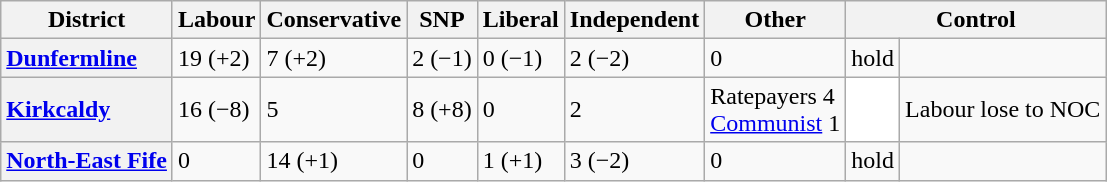<table class="wikitable">
<tr>
<th scope="col">District</th>
<th scope="col">Labour</th>
<th scope="col">Conservative</th>
<th scope="col">SNP</th>
<th scope="col">Liberal</th>
<th scope="col">Independent</th>
<th scope="col">Other</th>
<th scope="col" colspan=2>Control<br></th>
</tr>
<tr>
<th scope="row" style="text-align: left;"><a href='#'>Dunfermline</a></th>
<td>19 (+2)</td>
<td>7 (+2)</td>
<td>2 (−1)</td>
<td>0 (−1)</td>
<td>2 (−2)</td>
<td>0</td>
<td> hold</td>
</tr>
<tr>
<th scope="row" style="text-align: left;"><a href='#'>Kirkcaldy</a></th>
<td>16 (−8)</td>
<td>5</td>
<td>8 (+8)</td>
<td>0</td>
<td>2</td>
<td>Ratepayers 4<br><a href='#'>Communist</a> 1</td>
<td bgcolor=white></td>
<td>Labour lose to NOC</td>
</tr>
<tr>
<th scope="row" style="text-align: left;"><a href='#'>North-East Fife</a></th>
<td>0</td>
<td>14 (+1)</td>
<td>0</td>
<td>1 (+1)</td>
<td>3 (−2)</td>
<td>0</td>
<td> hold</td>
</tr>
</table>
